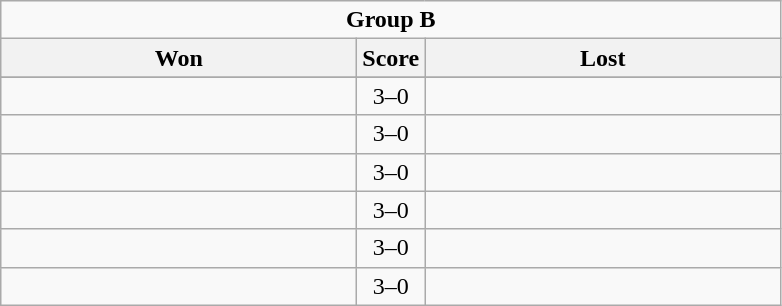<table class="wikitable" style="text-align: center;">
<tr>
<td colspan="3"><strong>Group B</strong></td>
</tr>
<tr>
<th scope="col" style="width: 230px;">Won</th>
<th scope="col" style="width: 30px;">Score</th>
<th scope="col" style="width: 230px;">Lost</th>
</tr>
<tr>
</tr>
<tr>
<td></td>
<td>3–0</td>
<td></td>
</tr>
<tr>
<td></td>
<td>3–0</td>
<td></td>
</tr>
<tr>
<td></td>
<td>3–0</td>
<td></td>
</tr>
<tr>
<td></td>
<td>3–0</td>
<td></td>
</tr>
<tr>
<td></td>
<td>3–0</td>
<td></td>
</tr>
<tr>
<td></td>
<td>3–0</td>
<td></td>
</tr>
</table>
